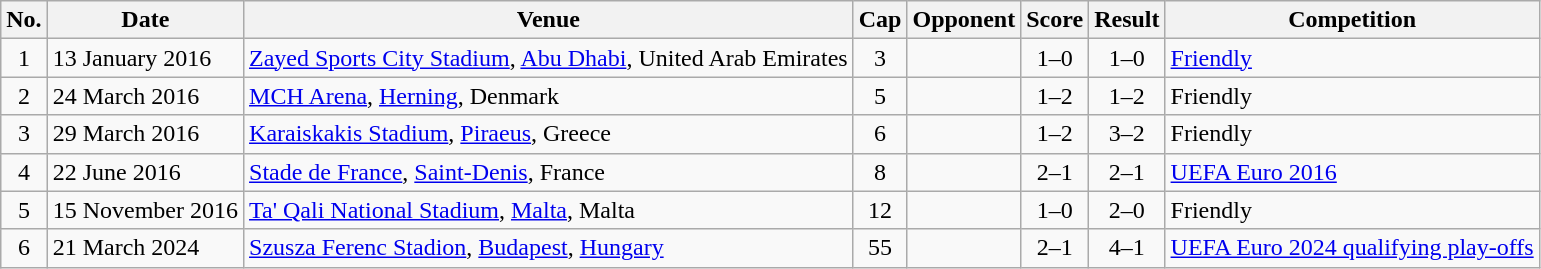<table class="wikitable sortable">
<tr>
<th scope="col">No.</th>
<th scope="col" data-sort-type="date">Date</th>
<th scope="col">Venue</th>
<th scope="col">Cap</th>
<th scope="col">Opponent</th>
<th scope="col">Score</th>
<th scope="col">Result</th>
<th scope="col">Competition</th>
</tr>
<tr>
<td align="center">1</td>
<td>13 January 2016</td>
<td><a href='#'>Zayed Sports City Stadium</a>, <a href='#'>Abu Dhabi</a>, United Arab Emirates</td>
<td align="center">3</td>
<td></td>
<td align="center">1–0</td>
<td align="center">1–0</td>
<td><a href='#'>Friendly</a></td>
</tr>
<tr>
<td align="center">2</td>
<td>24 March 2016</td>
<td><a href='#'>MCH Arena</a>, <a href='#'>Herning</a>, Denmark</td>
<td align="center">5</td>
<td></td>
<td align="center">1–2</td>
<td align="center">1–2</td>
<td>Friendly</td>
</tr>
<tr>
<td align="center">3</td>
<td>29 March 2016</td>
<td><a href='#'>Karaiskakis Stadium</a>, <a href='#'>Piraeus</a>, Greece</td>
<td align="center">6</td>
<td></td>
<td align="center">1–2</td>
<td align="center">3–2</td>
<td>Friendly</td>
</tr>
<tr>
<td align="center">4</td>
<td>22 June 2016</td>
<td><a href='#'>Stade de France</a>, <a href='#'>Saint-Denis</a>, France</td>
<td align="center">8</td>
<td></td>
<td align="center">2–1</td>
<td align="center">2–1</td>
<td><a href='#'>UEFA Euro 2016</a></td>
</tr>
<tr>
<td align="center">5</td>
<td>15 November 2016</td>
<td><a href='#'>Ta' Qali National Stadium</a>, <a href='#'>Malta</a>, Malta</td>
<td align="center">12</td>
<td></td>
<td align="center">1–0</td>
<td align="center">2–0</td>
<td>Friendly</td>
</tr>
<tr>
<td align="center">6</td>
<td>21 March 2024</td>
<td><a href='#'>Szusza Ferenc Stadion</a>, <a href='#'>Budapest</a>, <a href='#'>Hungary</a></td>
<td align="center">55</td>
<td></td>
<td align="center">2–1</td>
<td align="center">4–1</td>
<td><a href='#'>UEFA Euro 2024 qualifying play-offs</a></td>
</tr>
</table>
